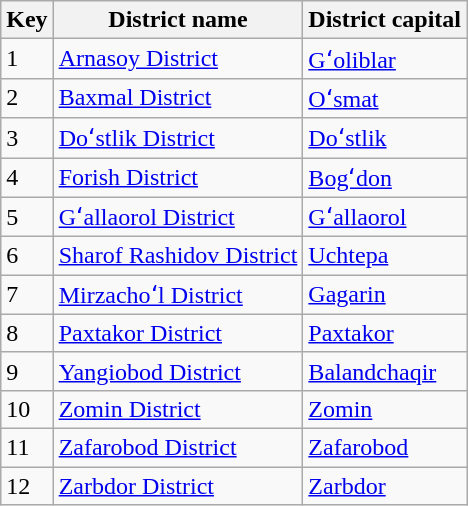<table class="wikitable sortable">
<tr>
<th>Key</th>
<th>District name</th>
<th>District capital</th>
</tr>
<tr>
<td>1</td>
<td><a href='#'>Arnasoy District</a></td>
<td><a href='#'>Gʻoliblar</a></td>
</tr>
<tr>
<td>2</td>
<td><a href='#'>Baxmal District</a></td>
<td><a href='#'>Oʻsmat</a></td>
</tr>
<tr>
<td>3</td>
<td><a href='#'>Doʻstlik District</a></td>
<td><a href='#'>Doʻstlik</a></td>
</tr>
<tr>
<td>4</td>
<td><a href='#'>Forish District</a></td>
<td><a href='#'>Bogʻdon</a></td>
</tr>
<tr>
<td>5</td>
<td><a href='#'>Gʻallaorol District</a></td>
<td><a href='#'>Gʻallaorol</a></td>
</tr>
<tr>
<td>6</td>
<td><a href='#'>Sharof Rashidov District</a></td>
<td><a href='#'>Uchtepa</a></td>
</tr>
<tr>
<td>7</td>
<td><a href='#'>Mirzachoʻl District</a></td>
<td><a href='#'>Gagarin</a></td>
</tr>
<tr>
<td>8</td>
<td><a href='#'>Paxtakor District</a></td>
<td><a href='#'>Paxtakor</a></td>
</tr>
<tr>
<td>9</td>
<td><a href='#'>Yangiobod District</a></td>
<td><a href='#'>Balandchaqir</a></td>
</tr>
<tr>
<td>10</td>
<td><a href='#'>Zomin District</a></td>
<td><a href='#'>Zomin</a></td>
</tr>
<tr>
<td>11</td>
<td><a href='#'>Zafarobod District</a></td>
<td><a href='#'>Zafarobod</a></td>
</tr>
<tr>
<td>12</td>
<td><a href='#'>Zarbdor District</a></td>
<td><a href='#'>Zarbdor</a></td>
</tr>
</table>
